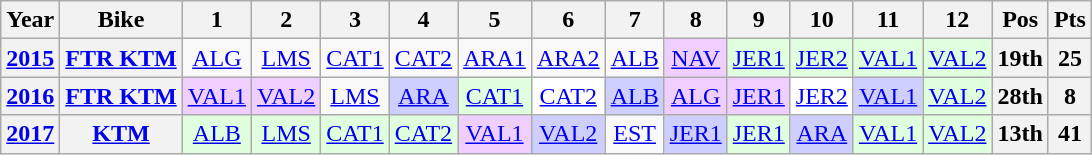<table class="wikitable" style="text-align:center">
<tr>
<th>Year</th>
<th>Bike</th>
<th>1</th>
<th>2</th>
<th>3</th>
<th>4</th>
<th>5</th>
<th>6</th>
<th>7</th>
<th>8</th>
<th>9</th>
<th>10</th>
<th>11</th>
<th>12</th>
<th>Pos</th>
<th>Pts</th>
</tr>
<tr>
<th><a href='#'>2015</a></th>
<th><a href='#'>FTR KTM</a></th>
<td style="background:#;"><a href='#'>ALG</a><br></td>
<td style="background:#;"><a href='#'>LMS</a><br></td>
<td style="background:#;"><a href='#'>CAT1</a><br></td>
<td style="background:#;"><a href='#'>CAT2</a><br></td>
<td style="background:#;"><a href='#'>ARA1</a><br></td>
<td style="background:#;"><a href='#'>ARA2</a><br></td>
<td style="background:#;"><a href='#'>ALB</a><br></td>
<td style="background:#EFCFFF;"><a href='#'>NAV</a><br></td>
<td style="background:#dfffdf;"><a href='#'>JER1</a><br></td>
<td style="background:#dfffdf;"><a href='#'>JER2</a><br></td>
<td style="background:#dfffdf;"><a href='#'>VAL1</a><br></td>
<td style="background:#dfffdf;"><a href='#'>VAL2</a><br></td>
<th>19th</th>
<th>25</th>
</tr>
<tr>
<th><a href='#'>2016</a></th>
<th><a href='#'>FTR KTM</a></th>
<td style="background:#efcfff;"><a href='#'>VAL1</a><br></td>
<td style="background:#efcfff;"><a href='#'>VAL2</a><br></td>
<td style="background:#;"><a href='#'>LMS</a><br></td>
<td style="background:#cfcfff;"><a href='#'>ARA</a><br></td>
<td style="background:#dfffdf;"><a href='#'>CAT1</a><br></td>
<td style="background:#ffffff;"><a href='#'>CAT2</a><br></td>
<td style="background:#cfcfff;"><a href='#'>ALB</a><br></td>
<td style="background:#efcfff;"><a href='#'>ALG</a><br></td>
<td style="background:#efcfff;"><a href='#'>JER1</a><br></td>
<td style="background:#ffffff;"><a href='#'>JER2</a><br></td>
<td style="background:#cfcfff;"><a href='#'>VAL1</a><br></td>
<td style="background:#dfffdf;"><a href='#'>VAL2</a><br></td>
<th>28th</th>
<th>8</th>
</tr>
<tr>
<th><a href='#'>2017</a></th>
<th><a href='#'>KTM</a></th>
<td style="background:#dfffdf;"><a href='#'>ALB</a><br></td>
<td style="background:#dfffdf;"><a href='#'>LMS</a><br></td>
<td style="background:#dfffdf;"><a href='#'>CAT1</a><br></td>
<td style="background:#dfffdf;"><a href='#'>CAT2</a><br></td>
<td style="background:#efcfff;"><a href='#'>VAL1</a><br></td>
<td style="background:#cfcfff;"><a href='#'>VAL2</a><br></td>
<td style="background:#;"><a href='#'>EST</a><br></td>
<td style="background:#cfcfff;"><a href='#'>JER1</a><br></td>
<td style="background:#dfffdf;"><a href='#'>JER1</a><br></td>
<td style="background:#cfcfff;"><a href='#'>ARA</a><br></td>
<td style="background:#dfffdf;"><a href='#'>VAL1</a><br></td>
<td style="background:#dfffdf;"><a href='#'>VAL2</a><br></td>
<th style="background:#;">13th</th>
<th style="background:#;">41</th>
</tr>
</table>
